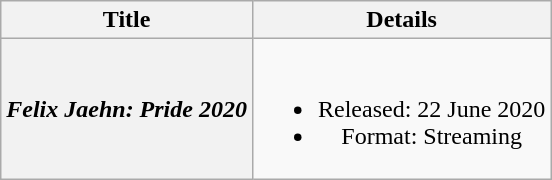<table class="wikitable plainrowheaders" style="text-align:center;">
<tr>
<th scope="col">Title</th>
<th scope="col">Details</th>
</tr>
<tr>
<th scope="row"><em>Felix Jaehn: Pride 2020</em></th>
<td><br><ul><li>Released: 22 June 2020</li><li>Format: Streaming</li></ul></td>
</tr>
</table>
